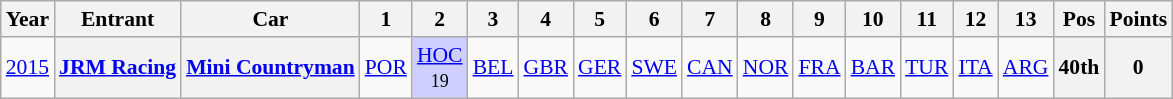<table class="wikitable" border="1" style="text-align:center; font-size:90%;">
<tr valign="top">
<th>Year</th>
<th>Entrant</th>
<th>Car</th>
<th>1</th>
<th>2</th>
<th>3</th>
<th>4</th>
<th>5</th>
<th>6</th>
<th>7</th>
<th>8</th>
<th>9</th>
<th>10</th>
<th>11</th>
<th>12</th>
<th>13</th>
<th>Pos</th>
<th>Points</th>
</tr>
<tr>
<td><a href='#'>2015</a></td>
<th><a href='#'>JRM Racing</a></th>
<th><a href='#'>Mini Countryman</a></th>
<td><a href='#'>POR</a><br><small></small></td>
<td style="background:#CFCFFF;"><a href='#'>HOC</a><br><small>19</small></td>
<td><a href='#'>BEL</a><br><small></small></td>
<td><a href='#'>GBR</a><br><small></small></td>
<td><a href='#'>GER</a><br><small></small></td>
<td><a href='#'>SWE</a><br><small></small></td>
<td><a href='#'>CAN</a><br><small></small></td>
<td><a href='#'>NOR</a><br><small></small></td>
<td><a href='#'>FRA</a><br><small></small></td>
<td><a href='#'>BAR</a><br><small></small></td>
<td><a href='#'>TUR</a><br><small></small></td>
<td><a href='#'>ITA</a><br><small></small></td>
<td><a href='#'>ARG</a><br><small></small></td>
<th>40th</th>
<th>0</th>
</tr>
</table>
